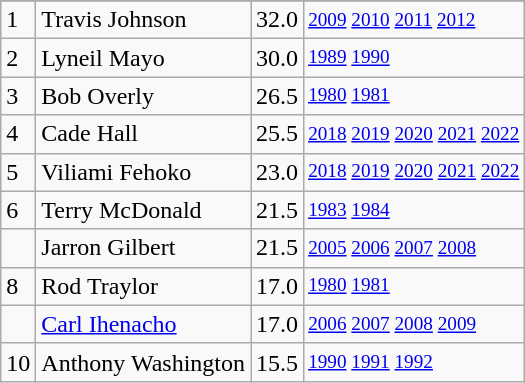<table class="wikitable">
<tr>
</tr>
<tr>
<td>1</td>
<td>Travis Johnson</td>
<td>32.0</td>
<td style="font-size:80%;"><a href='#'>2009</a> <a href='#'>2010</a> <a href='#'>2011</a> <a href='#'>2012</a></td>
</tr>
<tr>
<td>2</td>
<td>Lyneil Mayo</td>
<td>30.0</td>
<td style="font-size:80%;"><a href='#'>1989</a> <a href='#'>1990</a></td>
</tr>
<tr>
<td>3</td>
<td>Bob Overly</td>
<td>26.5</td>
<td style="font-size:80%;"><a href='#'>1980</a> <a href='#'>1981</a></td>
</tr>
<tr>
<td>4</td>
<td>Cade Hall</td>
<td>25.5</td>
<td style="font-size:80%;"><a href='#'>2018</a> <a href='#'>2019</a> <a href='#'>2020</a> <a href='#'>2021</a> <a href='#'>2022</a></td>
</tr>
<tr>
<td>5</td>
<td>Viliami Fehoko</td>
<td>23.0</td>
<td style="font-size:80%;"><a href='#'>2018</a> <a href='#'>2019</a> <a href='#'>2020</a> <a href='#'>2021</a> <a href='#'>2022</a></td>
</tr>
<tr>
<td>6</td>
<td>Terry McDonald</td>
<td>21.5</td>
<td style="font-size:80%;"><a href='#'>1983</a> <a href='#'>1984</a></td>
</tr>
<tr>
<td></td>
<td>Jarron Gilbert</td>
<td>21.5</td>
<td style="font-size:80%;"><a href='#'>2005</a> <a href='#'>2006</a> <a href='#'>2007</a> <a href='#'>2008</a></td>
</tr>
<tr>
<td>8</td>
<td>Rod Traylor</td>
<td>17.0</td>
<td style="font-size:80%;"><a href='#'>1980</a> <a href='#'>1981</a></td>
</tr>
<tr>
<td></td>
<td><a href='#'>Carl Ihenacho</a></td>
<td>17.0</td>
<td style="font-size:80%;"><a href='#'>2006</a> <a href='#'>2007</a> <a href='#'>2008</a> <a href='#'>2009</a></td>
</tr>
<tr>
<td>10</td>
<td>Anthony Washington</td>
<td>15.5</td>
<td style="font-size:80%;"><a href='#'>1990</a> <a href='#'>1991</a> <a href='#'>1992</a></td>
</tr>
</table>
